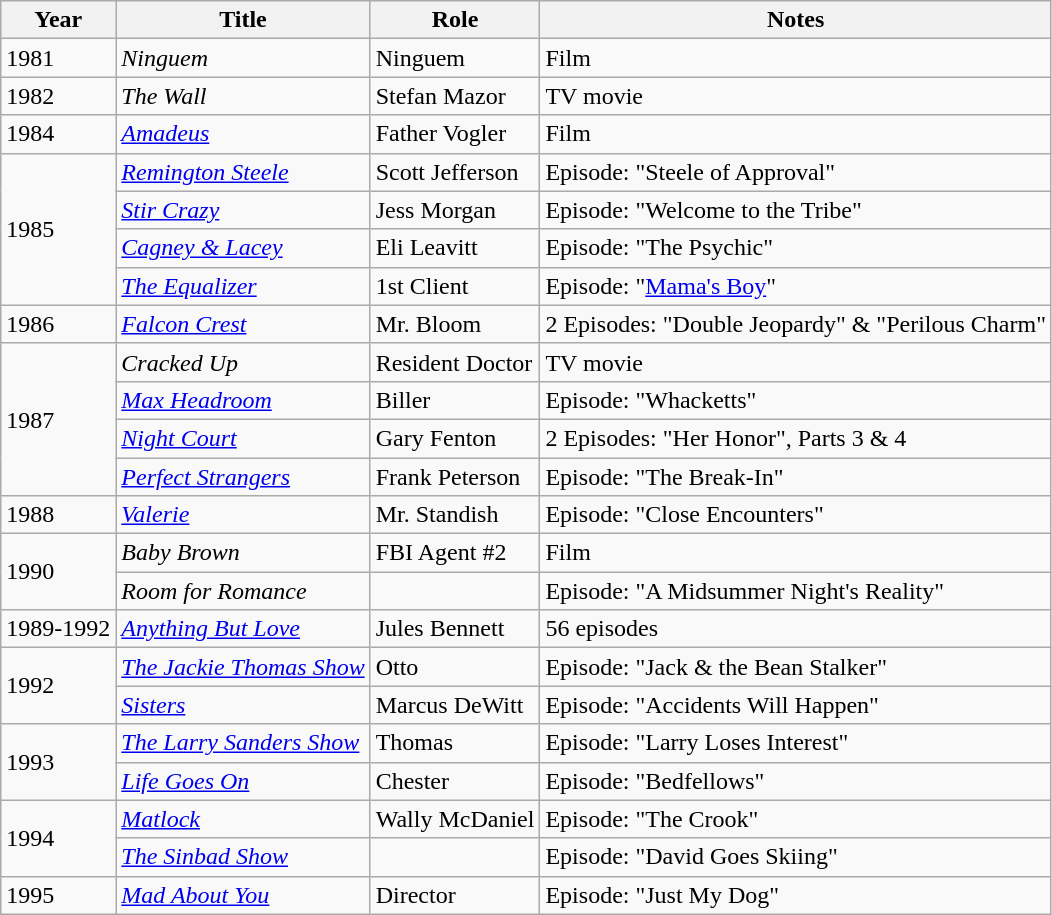<table class="wikitable sortable">
<tr>
<th>Year</th>
<th>Title</th>
<th>Role</th>
<th>Notes</th>
</tr>
<tr>
<td>1981</td>
<td><em>Ninguem</em></td>
<td>Ninguem</td>
<td>Film</td>
</tr>
<tr>
<td>1982</td>
<td><em>The Wall</em></td>
<td>Stefan Mazor</td>
<td>TV movie</td>
</tr>
<tr>
<td>1984</td>
<td><em><a href='#'>Amadeus</a></em></td>
<td>Father Vogler</td>
<td>Film</td>
</tr>
<tr>
<td rowspan="4">1985</td>
<td><em><a href='#'>Remington Steele</a></em></td>
<td>Scott Jefferson</td>
<td>Episode: "Steele of Approval"</td>
</tr>
<tr>
<td><em><a href='#'>Stir Crazy</a></em></td>
<td>Jess Morgan</td>
<td>Episode: "Welcome to the Tribe"</td>
</tr>
<tr>
<td><em><a href='#'>Cagney & Lacey</a></em></td>
<td>Eli Leavitt</td>
<td>Episode: "The Psychic"</td>
</tr>
<tr>
<td><em><a href='#'>The Equalizer</a></em></td>
<td>1st Client</td>
<td>Episode: "<a href='#'>Mama's Boy</a>"</td>
</tr>
<tr>
<td>1986</td>
<td><em><a href='#'>Falcon Crest</a></em></td>
<td>Mr. Bloom</td>
<td>2 Episodes: "Double Jeopardy" & "Perilous Charm"</td>
</tr>
<tr>
<td rowspan="4">1987</td>
<td><em>Cracked Up</em></td>
<td>Resident Doctor</td>
<td>TV movie</td>
</tr>
<tr>
<td><em><a href='#'>Max Headroom</a></em></td>
<td>Biller</td>
<td>Episode: "Whacketts"</td>
</tr>
<tr>
<td><em><a href='#'>Night Court</a></em></td>
<td>Gary Fenton</td>
<td>2 Episodes: "Her Honor", Parts 3 & 4</td>
</tr>
<tr>
<td><em><a href='#'>Perfect Strangers</a></em></td>
<td>Frank Peterson</td>
<td>Episode: "The Break-In"</td>
</tr>
<tr>
<td>1988</td>
<td><em><a href='#'>Valerie</a></em></td>
<td>Mr. Standish</td>
<td>Episode: "Close Encounters"</td>
</tr>
<tr>
<td rowspan="2">1990</td>
<td><em>Baby Brown</em></td>
<td>FBI Agent #2</td>
<td>Film</td>
</tr>
<tr>
<td><em>Room for Romance</em></td>
<td></td>
<td>Episode: "A Midsummer Night's Reality"</td>
</tr>
<tr>
<td>1989-1992</td>
<td><em><a href='#'>Anything But Love</a></em></td>
<td>Jules Bennett</td>
<td>56 episodes</td>
</tr>
<tr>
<td rowspan="2">1992</td>
<td><em><a href='#'>The Jackie Thomas Show</a></em></td>
<td>Otto</td>
<td>Episode: "Jack & the Bean Stalker"</td>
</tr>
<tr>
<td><em><a href='#'>Sisters</a></em></td>
<td>Marcus DeWitt</td>
<td>Episode: "Accidents Will Happen"</td>
</tr>
<tr>
<td rowspan="2">1993</td>
<td><em><a href='#'>The Larry Sanders Show</a></em></td>
<td>Thomas</td>
<td>Episode: "Larry Loses Interest"</td>
</tr>
<tr>
<td><em><a href='#'>Life Goes On</a></em></td>
<td>Chester</td>
<td>Episode: "Bedfellows"</td>
</tr>
<tr>
<td rowspan="2">1994</td>
<td><em><a href='#'>Matlock</a></em></td>
<td>Wally McDaniel</td>
<td>Episode: "The Crook"</td>
</tr>
<tr>
<td><em><a href='#'>The Sinbad Show</a></em></td>
<td></td>
<td>Episode: "David Goes Skiing"</td>
</tr>
<tr>
<td>1995</td>
<td><em><a href='#'>Mad About You</a></em></td>
<td>Director</td>
<td>Episode: "Just My Dog"</td>
</tr>
</table>
